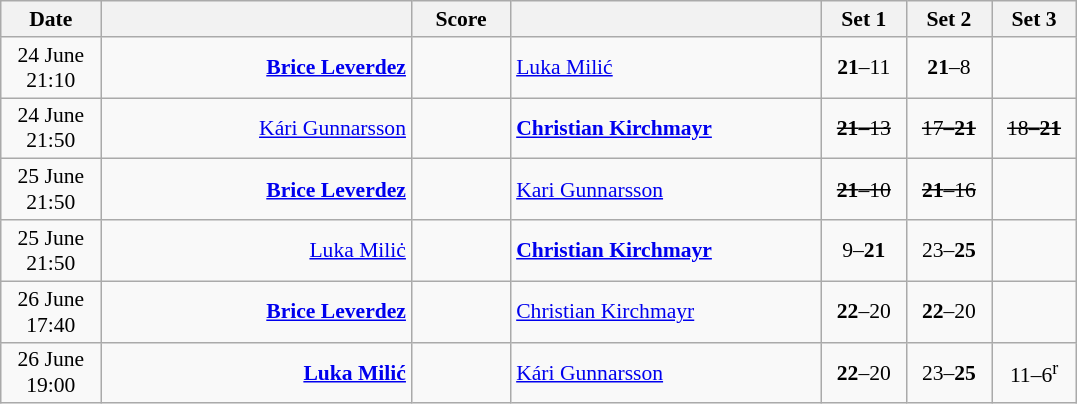<table class="wikitable" style="text-align: center; font-size:90% ">
<tr>
<th width="60">Date</th>
<th align="right" width="200"></th>
<th width="60">Score</th>
<th align="left" width="200"></th>
<th width="50">Set 1</th>
<th width="50">Set 2</th>
<th width="50">Set 3</th>
</tr>
<tr>
<td>24 June<br>21:10</td>
<td align="right"><strong> <a href='#'>Brice Leverdez</a></strong></td>
<td align="center"></td>
<td align="left"> <a href='#'>Luka Milić</a></td>
<td><strong>21</strong>–11</td>
<td><strong>21</strong>–8</td>
<td></td>
</tr>
<tr>
<td>24 June<br>21:50</td>
<td align="right"><a href='#'>Kári Gunnarsson</a> </td>
<td align="center"><s></s></td>
<td align="left"><strong> <a href='#'>Christian Kirchmayr</a></strong></td>
<td><s><strong>21</strong>–13</s></td>
<td><s>17–<strong>21</strong></s></td>
<td><s>18–<strong>21</strong></s></td>
</tr>
<tr>
<td>25 June<br>21:50</td>
<td align="right"><strong><a href='#'>Brice Leverdez</a> </strong></td>
<td align="center"><s></s></td>
<td align="left"> <a href='#'>Kari Gunnarsson</a></td>
<td><s><strong>21</strong>–10</s></td>
<td><s><strong>21</strong>–16</s></td>
<td></td>
</tr>
<tr>
<td>25 June<br>21:50</td>
<td align="right"><a href='#'>Luka Miliċ</a> </td>
<td align="center"></td>
<td align="left"><strong> <a href='#'>Christian Kirchmayr</a></strong></td>
<td>9–<strong>21</strong></td>
<td>23–<strong>25</strong></td>
<td></td>
</tr>
<tr>
<td>26 June<br>17:40</td>
<td align="right"><strong><a href='#'>Brice Leverdez</a> </strong></td>
<td align="center"></td>
<td align="left"> <a href='#'>Christian Kirchmayr</a></td>
<td><strong>22</strong>–20</td>
<td><strong>22</strong>–20</td>
<td></td>
</tr>
<tr>
<td>26 June<br>19:00</td>
<td align="right"><strong><a href='#'>Luka Milić</a> </strong></td>
<td align="center"></td>
<td align="left"> <a href='#'>Kári Gunnarsson</a></td>
<td><strong>22</strong>–20</td>
<td>23–<strong>25</strong></td>
<td>11–6<sup>r</sup></td>
</tr>
</table>
